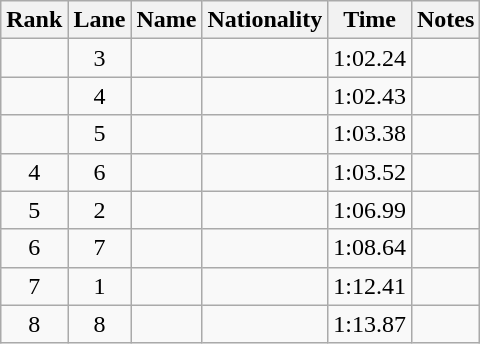<table class="wikitable sortable" style="text-align:center">
<tr>
<th>Rank</th>
<th>Lane</th>
<th>Name</th>
<th>Nationality</th>
<th>Time</th>
<th>Notes</th>
</tr>
<tr>
<td></td>
<td>3</td>
<td align=left></td>
<td align=left></td>
<td>1:02.24</td>
<td></td>
</tr>
<tr>
<td></td>
<td>4</td>
<td align=left></td>
<td align=left></td>
<td>1:02.43</td>
<td></td>
</tr>
<tr>
<td></td>
<td>5</td>
<td align=left></td>
<td align=left></td>
<td>1:03.38</td>
<td></td>
</tr>
<tr>
<td>4</td>
<td>6</td>
<td align=left></td>
<td align=left></td>
<td>1:03.52</td>
<td></td>
</tr>
<tr>
<td>5</td>
<td>2</td>
<td align=left></td>
<td align=left></td>
<td>1:06.99</td>
<td></td>
</tr>
<tr>
<td>6</td>
<td>7</td>
<td align=left></td>
<td align=left></td>
<td>1:08.64</td>
<td></td>
</tr>
<tr>
<td>7</td>
<td>1</td>
<td align=left></td>
<td align=left></td>
<td>1:12.41</td>
<td></td>
</tr>
<tr>
<td>8</td>
<td>8</td>
<td align=left></td>
<td align=left></td>
<td>1:13.87</td>
<td></td>
</tr>
</table>
